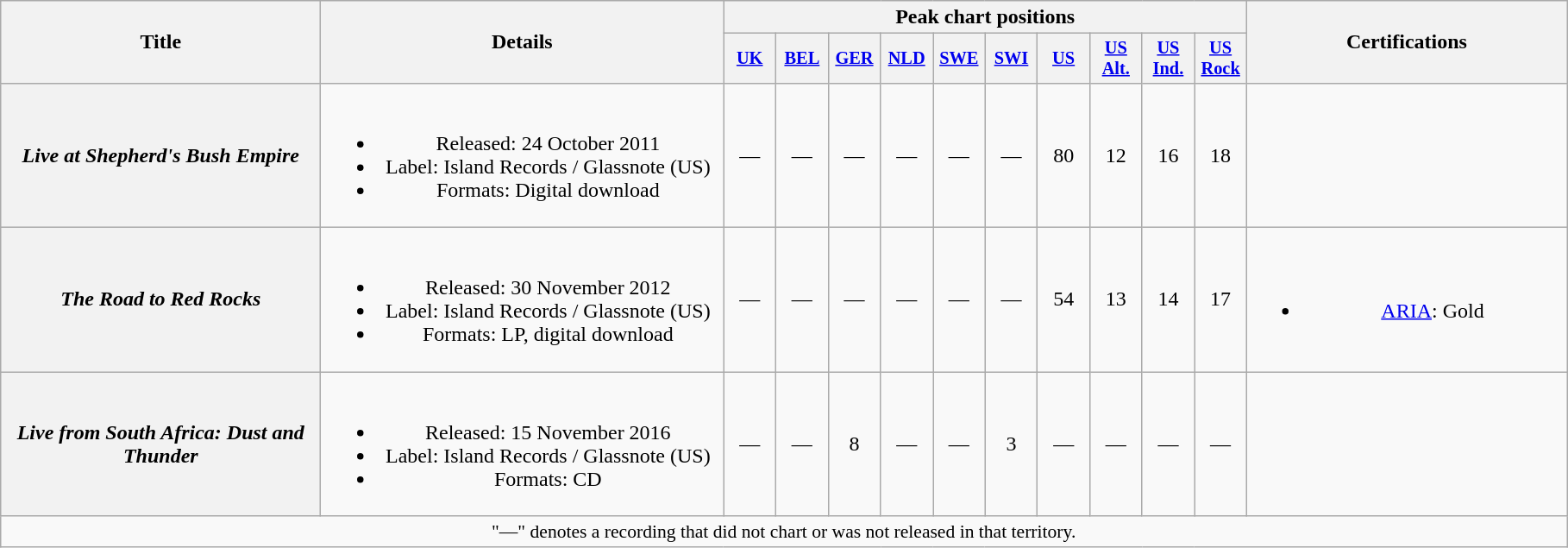<table class="wikitable plainrowheaders" style="text-align:center;">
<tr>
<th scope="col" rowspan="2" style="width:15em;">Title</th>
<th scope="col" rowspan="2" style="width:19em;">Details</th>
<th scope="col" colspan="10">Peak chart positions</th>
<th scope="col" rowspan="2" style="width:15em;">Certifications</th>
</tr>
<tr>
<th scope="col" style="width:2.5em;font-size:85%;"><a href='#'>UK</a><br></th>
<th scope="col" style="width:2.5em;font-size:85%;"><a href='#'>BEL</a><br></th>
<th scope="col" style="width:2.5em;font-size:85%;"><a href='#'>GER</a><br></th>
<th scope="col" style="width:2.5em;font-size:85%;"><a href='#'>NLD</a><br></th>
<th scope="col" style="width:2.5em;font-size:85%;"><a href='#'>SWE</a><br></th>
<th scope="col" style="width:2.5em;font-size:85%;"><a href='#'>SWI</a><br></th>
<th scope="col" style="width:2.5em;font-size:85%;"><a href='#'>US</a><br></th>
<th scope="col" style="width:2.5em;font-size:85%;"><a href='#'>US<br>Alt.</a><br></th>
<th scope="col" style="width:2.5em;font-size:85%;"><a href='#'>US<br>Ind.</a><br></th>
<th scope="col" style="width:2.5em;font-size:85%;"><a href='#'>US<br>Rock</a><br></th>
</tr>
<tr>
<th scope="row"><em>Live at Shepherd's Bush Empire</em></th>
<td><br><ul><li>Released: 24 October 2011</li><li>Label: Island Records / Glassnote (US)</li><li>Formats: Digital download</li></ul></td>
<td>—</td>
<td>—</td>
<td>—</td>
<td>—</td>
<td>—</td>
<td>—</td>
<td>80</td>
<td>12</td>
<td>16</td>
<td>18</td>
<td></td>
</tr>
<tr>
<th scope="row"><em>The Road to Red Rocks</em></th>
<td><br><ul><li>Released: 30 November 2012</li><li>Label: Island Records / Glassnote (US)</li><li>Formats: LP, digital download</li></ul></td>
<td>—</td>
<td>—</td>
<td>—</td>
<td>—</td>
<td>—</td>
<td>—</td>
<td>54</td>
<td>13</td>
<td>14</td>
<td>17</td>
<td><br><ul><li><a href='#'>ARIA</a>: Gold</li></ul></td>
</tr>
<tr>
<th scope="row"><em>Live from South Africa: Dust and Thunder</em></th>
<td><br><ul><li>Released: 15 November 2016</li><li>Label: Island Records / Glassnote (US)</li><li>Formats: CD</li></ul></td>
<td>—</td>
<td>—</td>
<td>8</td>
<td>—</td>
<td>—</td>
<td>3</td>
<td>—</td>
<td>—</td>
<td>—</td>
<td>—</td>
<td></td>
</tr>
<tr>
<td colspan="13" style="font-size:90%">"—" denotes a recording that did not chart or was not released in that territory.</td>
</tr>
</table>
